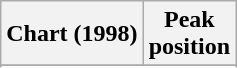<table class="wikitable sortable plainrowheaders">
<tr>
<th scope="col">Chart (1998)</th>
<th scope="col">Peak<br>position</th>
</tr>
<tr>
</tr>
<tr>
</tr>
</table>
